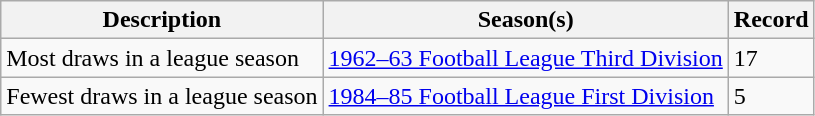<table class="wikitable">
<tr>
<th>Description</th>
<th>Season(s)</th>
<th>Record</th>
</tr>
<tr>
<td>Most draws in a league season</td>
<td><a href='#'>1962–63 Football League Third Division</a></td>
<td>17</td>
</tr>
<tr>
<td>Fewest draws in a league season</td>
<td><a href='#'>1984–85 Football League First Division</a></td>
<td>5</td>
</tr>
</table>
